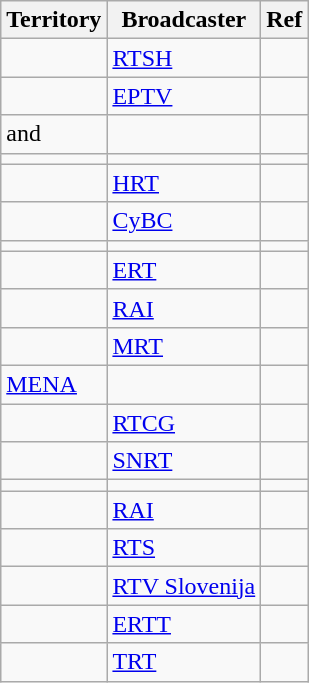<table class="wikitable">
<tr>
<th>Territory</th>
<th>Broadcaster</th>
<th>Ref</th>
</tr>
<tr>
<td></td>
<td><a href='#'>RTSH</a></td>
<td></td>
</tr>
<tr>
<td></td>
<td><a href='#'>EPTV</a></td>
<td></td>
</tr>
<tr>
<td> and </td>
<td></td>
<td></td>
</tr>
<tr>
<td></td>
<td></td>
<td></td>
</tr>
<tr>
<td></td>
<td><a href='#'>HRT</a></td>
<td></td>
</tr>
<tr>
<td></td>
<td><a href='#'>CyBC</a></td>
<td></td>
</tr>
<tr>
<td></td>
<td></td>
<td></td>
</tr>
<tr>
<td></td>
<td><a href='#'>ERT</a></td>
<td></td>
</tr>
<tr>
<td></td>
<td><a href='#'>RAI</a></td>
<td></td>
</tr>
<tr>
<td></td>
<td><a href='#'>MRT</a></td>
<td></td>
</tr>
<tr>
<td><a href='#'>MENA</a></td>
<td></td>
<td></td>
</tr>
<tr>
<td></td>
<td><a href='#'>RTCG</a></td>
<td></td>
</tr>
<tr>
<td></td>
<td><a href='#'>SNRT</a></td>
<td></td>
</tr>
<tr>
<td></td>
<td></td>
<td></td>
</tr>
<tr>
<td></td>
<td><a href='#'>RAI</a></td>
<td></td>
</tr>
<tr>
<td></td>
<td><a href='#'>RTS</a></td>
<td></td>
</tr>
<tr>
<td></td>
<td><a href='#'>RTV Slovenija</a></td>
<td></td>
</tr>
<tr>
<td></td>
<td><a href='#'>ERTT</a></td>
<td></td>
</tr>
<tr>
<td></td>
<td><a href='#'>TRT</a></td>
<td></td>
</tr>
</table>
